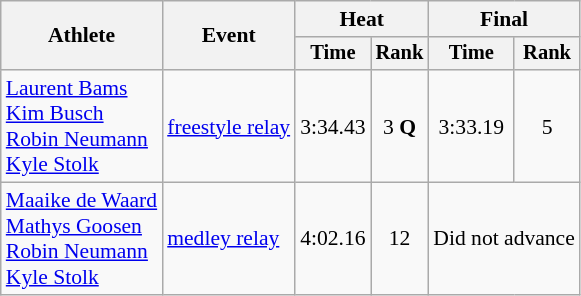<table class=wikitable style="font-size:90%">
<tr>
<th rowspan=2>Athlete</th>
<th rowspan=2>Event</th>
<th colspan="2">Heat</th>
<th colspan="2">Final</th>
</tr>
<tr style="font-size:95%">
<th>Time</th>
<th>Rank</th>
<th>Time</th>
<th>Rank</th>
</tr>
<tr align=center>
<td align=left><a href='#'>Laurent Bams</a><br><a href='#'>Kim Busch</a><br><a href='#'>Robin Neumann</a><br><a href='#'>Kyle Stolk</a></td>
<td align=left><a href='#'> freestyle relay</a></td>
<td>3:34.43</td>
<td>3 <strong>Q</strong></td>
<td>3:33.19</td>
<td>5</td>
</tr>
<tr align=center>
<td align=left><a href='#'>Maaike de Waard</a><br><a href='#'>Mathys Goosen</a><br><a href='#'>Robin Neumann</a><br><a href='#'>Kyle Stolk</a></td>
<td align=left><a href='#'> medley relay</a></td>
<td>4:02.16</td>
<td>12</td>
<td colspan=2>Did not advance</td>
</tr>
</table>
